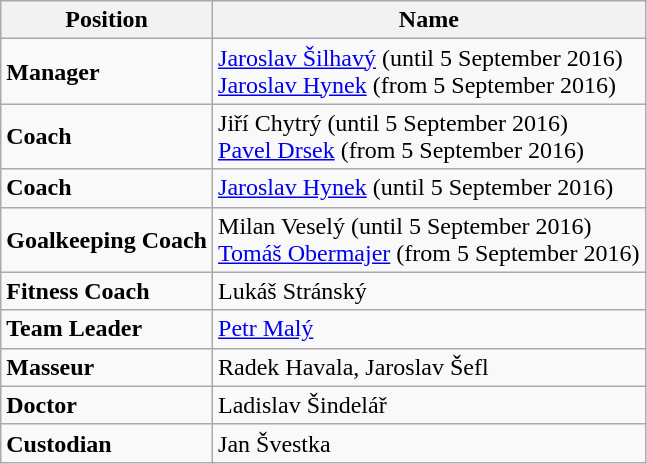<table class="wikitable">
<tr>
<th>Position</th>
<th>Name</th>
</tr>
<tr>
<td><strong>Manager</strong></td>
<td><a href='#'>Jaroslav Šilhavý</a> (until 5 September 2016)<br><a href='#'>Jaroslav Hynek</a> (from 5 September 2016)</td>
</tr>
<tr>
<td><strong>Coach</strong></td>
<td>Jiří Chytrý (until 5 September 2016)<br><a href='#'>Pavel Drsek</a> (from 5 September 2016)</td>
</tr>
<tr>
<td><strong>Coach</strong></td>
<td><a href='#'>Jaroslav Hynek</a> (until 5 September 2016)</td>
</tr>
<tr>
<td><strong>Goalkeeping Coach</strong></td>
<td>Milan Veselý (until 5 September 2016)<br><a href='#'>Tomáš Obermajer</a> (from 5 September 2016)</td>
</tr>
<tr>
<td><strong>Fitness Coach</strong></td>
<td>Lukáš Stránský</td>
</tr>
<tr>
<td><strong>Team Leader</strong></td>
<td><a href='#'>Petr Malý</a></td>
</tr>
<tr>
<td><strong>Masseur</strong></td>
<td>Radek Havala, Jaroslav Šefl</td>
</tr>
<tr>
<td><strong>Doctor</strong></td>
<td>Ladislav Šindelář</td>
</tr>
<tr>
<td><strong>Custodian</strong></td>
<td>Jan Švestka</td>
</tr>
</table>
